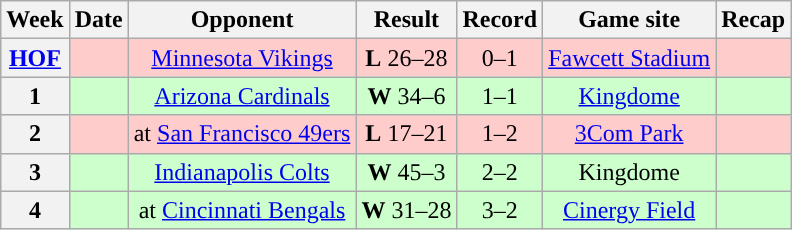<table class="wikitable" style="text-align:center">
<tr>
<th>Week</th>
<th>Date</th>
<th>Opponent</th>
<th>Result</th>
<th>Record</th>
<th>Game site</th>
<th>Recap</th>
</tr>
<tr style="background:#fcc">
<th><a href='#'>HOF</a></th>
<td></td>
<td><a href='#'>Minnesota Vikings</a></td>
<td><strong>L</strong> 26–28</td>
<td>0–1</td>
<td><a href='#'>Fawcett Stadium</a> </td>
<td></td>
</tr>
<tr style="background:#cfc">
<th>1</th>
<td></td>
<td><a href='#'>Arizona Cardinals</a></td>
<td><strong>W</strong> 34–6</td>
<td>1–1</td>
<td><a href='#'>Kingdome</a></td>
<td></td>
</tr>
<tr style="background:#fcc">
<th>2</th>
<td></td>
<td>at <a href='#'>San Francisco 49ers</a></td>
<td><strong>L</strong> 17–21</td>
<td>1–2</td>
<td><a href='#'>3Com Park</a></td>
<td></td>
</tr>
<tr style="background:#cfc">
<th>3</th>
<td></td>
<td><a href='#'>Indianapolis Colts</a></td>
<td><strong>W</strong> 45–3</td>
<td>2–2</td>
<td>Kingdome</td>
<td></td>
</tr>
<tr style="background:#cfc">
<th>4</th>
<td></td>
<td>at <a href='#'>Cincinnati Bengals</a></td>
<td><strong>W</strong> 31–28</td>
<td>3–2</td>
<td><a href='#'>Cinergy Field</a></td>
<td></td>
</tr>
</table>
